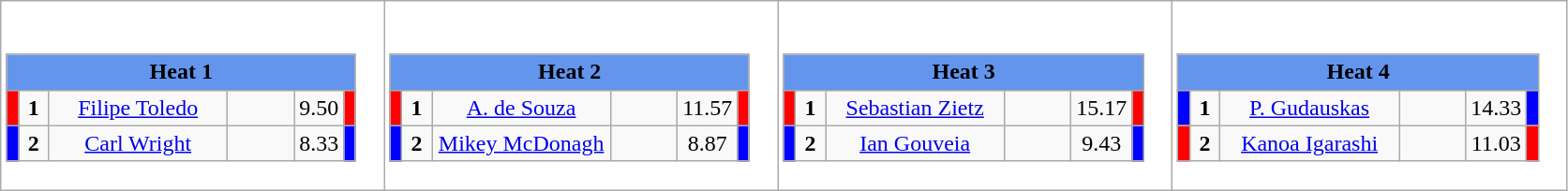<table class="wikitable" style="background:#fff;">
<tr>
<td><div><br><table class="wikitable">
<tr>
<td colspan="6"  style="text-align:center; background:#6495ed;"><strong>Heat 1</strong></td>
</tr>
<tr>
<td style="width:01px; background: #f00;"></td>
<td style="width:14px; text-align:center;"><strong>1</strong></td>
<td style="width:120px; text-align:center;"><a href='#'>Filipe Toledo</a></td>
<td style="width:40px; text-align:center;"></td>
<td style="width:20px; text-align:center;">9.50</td>
<td style="width:01px; background: #f00;"></td>
</tr>
<tr>
<td style="width:01px; background: #00f;"></td>
<td style="width:14px; text-align:center;"><strong>2</strong></td>
<td style="width:120px; text-align:center;"><a href='#'>Carl Wright</a></td>
<td style="width:40px; text-align:center;"></td>
<td style="width:20px; text-align:center;">8.33</td>
<td style="width:01px; background: #00f;"></td>
</tr>
</table>
</div></td>
<td><div><br><table class="wikitable">
<tr>
<td colspan="6"  style="text-align:center; background:#6495ed;"><strong>Heat 2</strong></td>
</tr>
<tr>
<td style="width:01px; background: #f00;"></td>
<td style="width:14px; text-align:center;"><strong>1</strong></td>
<td style="width:120px; text-align:center;"><a href='#'>A. de Souza</a></td>
<td style="width:40px; text-align:center;"></td>
<td style="width:20px; text-align:center;">11.57</td>
<td style="width:01px; background: #f00;"></td>
</tr>
<tr>
<td style="width:01px; background: #00f;"></td>
<td style="width:14px; text-align:center;"><strong>2</strong></td>
<td style="width:120px; text-align:center;"><a href='#'>Mikey McDonagh</a></td>
<td style="width:40px; text-align:center;"></td>
<td style="width:20px; text-align:center;">8.87</td>
<td style="width:01px; background: #00f;"></td>
</tr>
</table>
</div></td>
<td><div><br><table class="wikitable">
<tr>
<td colspan="6"  style="text-align:center; background:#6495ed;"><strong>Heat 3</strong></td>
</tr>
<tr>
<td style="width:01px; background: #f00;"></td>
<td style="width:14px; text-align:center;"><strong>1</strong></td>
<td style="width:120px; text-align:center;"><a href='#'>Sebastian Zietz</a></td>
<td style="width:40px; text-align:center;"></td>
<td style="width:20px; text-align:center;">15.17</td>
<td style="width:01px; background: #f00;"></td>
</tr>
<tr>
<td style="width:01px; background: #00f;"></td>
<td style="width:14px; text-align:center;"><strong>2</strong></td>
<td style="width:120px; text-align:center;"><a href='#'>Ian Gouveia</a></td>
<td style="width:40px; text-align:center;"></td>
<td style="width:20px; text-align:center;">9.43</td>
<td style="width:01px; background: #00f;"></td>
</tr>
</table>
</div></td>
<td><div><br><table class="wikitable">
<tr>
<td colspan="6"  style="text-align:center; background:#6495ed;"><strong>Heat 4</strong></td>
</tr>
<tr>
<td style="width:01px; background: #00f;"></td>
<td style="width:14px; text-align:center;"><strong>1</strong></td>
<td style="width:120px; text-align:center;"><a href='#'>P. Gudauskas</a></td>
<td style="width:40px; text-align:center;"></td>
<td style="width:20px; text-align:center;">14.33</td>
<td style="width:01px; background: #00f;"></td>
</tr>
<tr>
<td style="width:01px; background: #f00;"></td>
<td style="width:14px; text-align:center;"><strong>2</strong></td>
<td style="width:120px; text-align:center;"><a href='#'>Kanoa Igarashi</a></td>
<td style="width:40px; text-align:center;"></td>
<td style="width:20px; text-align:center;">11.03</td>
<td style="width:01px; background: #f00;"></td>
</tr>
</table>
</div></td>
</tr>
</table>
